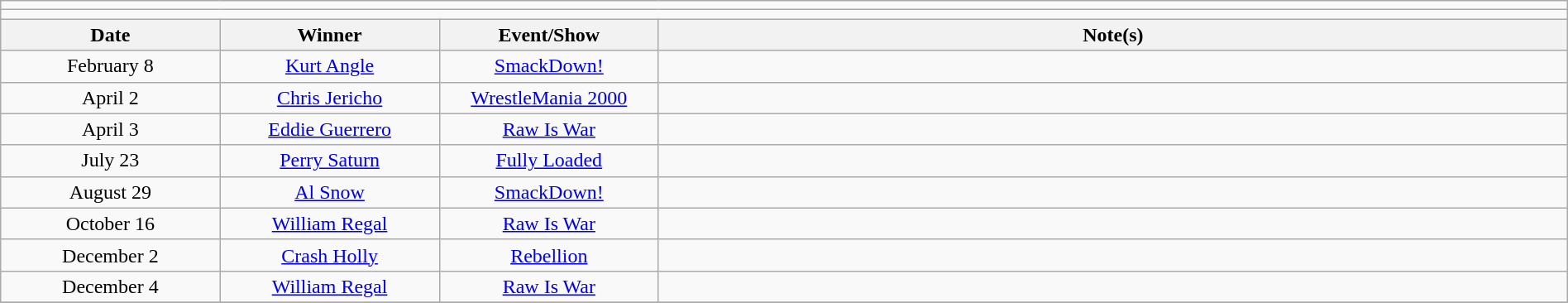<table class="wikitable" style="text-align:center; width:100%;">
<tr>
<td colspan="5"></td>
</tr>
<tr>
<td colspan="5"><strong></strong></td>
</tr>
<tr>
<th width=14%>Date</th>
<th width=14%>Winner</th>
<th width=14%>Event/Show</th>
<th width=58%>Note(s)</th>
</tr>
<tr>
<td>February 8</td>
<td><a href='#'>Kurt Angle</a></td>
<td><a href='#'>SmackDown!</a></td>
<td align=left></td>
</tr>
<tr>
<td>April 2</td>
<td><a href='#'>Chris Jericho</a></td>
<td><a href='#'>WrestleMania 2000</a></td>
<td align=left></td>
</tr>
<tr>
<td>April 3</td>
<td><a href='#'>Eddie Guerrero</a></td>
<td><a href='#'>Raw Is War</a></td>
<td align=left></td>
</tr>
<tr>
<td>July 23</td>
<td><a href='#'>Perry Saturn</a></td>
<td><a href='#'>Fully Loaded</a></td>
<td align=left></td>
</tr>
<tr>
<td>August 29</td>
<td><a href='#'>Al Snow</a></td>
<td><a href='#'>SmackDown!</a></td>
<td align=left></td>
</tr>
<tr>
<td>October 16</td>
<td><a href='#'>William Regal</a></td>
<td><a href='#'>Raw Is War</a></td>
<td align=left></td>
</tr>
<tr>
<td>December 2</td>
<td><a href='#'>Crash Holly</a></td>
<td><a href='#'>Rebellion</a></td>
<td align=left></td>
</tr>
<tr>
<td>December 4</td>
<td><a href='#'>William Regal</a></td>
<td><a href='#'>Raw Is War</a></td>
<td align=left></td>
</tr>
<tr>
</tr>
</table>
